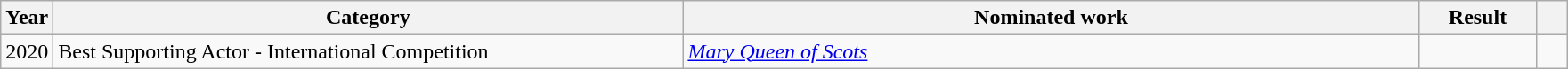<table class=wikitable>
<tr>
<th scope="col" style="width:1em;">Year</th>
<th scope="col" style="width:29em;">Category</th>
<th scope="col" style="width:34em;">Nominated work</th>
<th scope="col" style="width:5em;">Result</th>
<th scope="col" style="width:1em;"></th>
</tr>
<tr>
<td>2020</td>
<td>Best Supporting Actor - International Competition</td>
<td><em><a href='#'>Mary Queen of Scots</a></em></td>
<td></td>
<td></td>
</tr>
</table>
